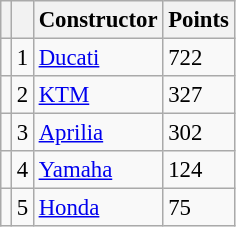<table class="wikitable" style="font-size: 95%;">
<tr>
<th></th>
<th></th>
<th>Constructor</th>
<th>Points</th>
</tr>
<tr>
<td></td>
<td align=center>1</td>
<td> <a href='#'>Ducati</a></td>
<td align=left>722</td>
</tr>
<tr>
<td></td>
<td align=center>2</td>
<td> <a href='#'>KTM</a></td>
<td align=left>327</td>
</tr>
<tr>
<td></td>
<td align=center>3</td>
<td> <a href='#'>Aprilia</a></td>
<td align=left>302</td>
</tr>
<tr>
<td></td>
<td align=center>4</td>
<td> <a href='#'>Yamaha</a></td>
<td align=left>124</td>
</tr>
<tr>
<td></td>
<td align=center>5</td>
<td> <a href='#'>Honda</a></td>
<td align=left>75</td>
</tr>
</table>
